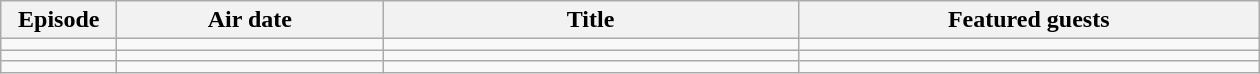<table class="wikitable" style="text-align:center;" width="840px">
<tr>
<th width="70">Episode</th>
<th width="170">Air date</th>
<th title="170">Title</th>
<th width="300">Featured guests</th>
</tr>
<tr>
<td></td>
<td></td>
<td></td>
<td></td>
</tr>
<tr>
<td></td>
<td></td>
<td></td>
<td></td>
</tr>
<tr>
<td></td>
<td></td>
<td></td>
<td></td>
</tr>
</table>
